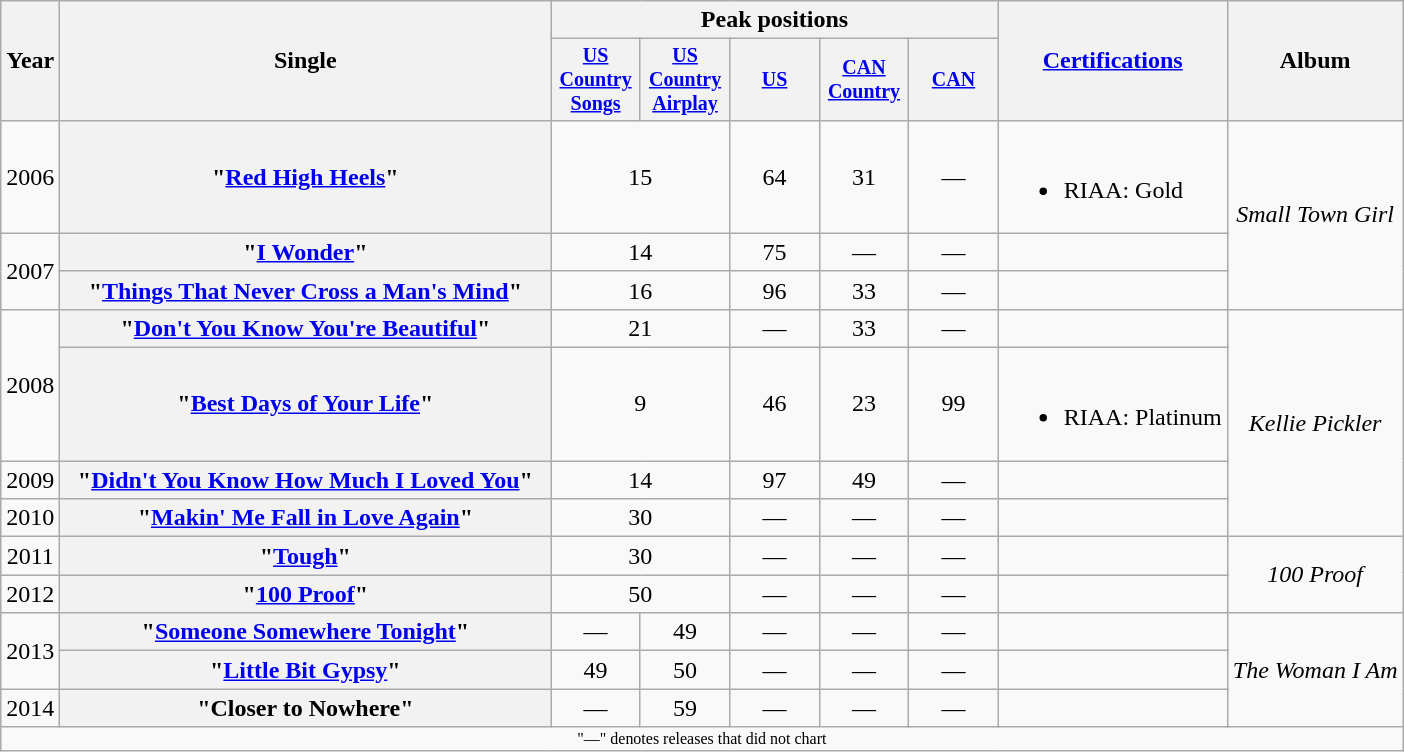<table class="wikitable plainrowheaders" style="text-align:center;">
<tr>
<th rowspan="2">Year</th>
<th rowspan="2" style="width:20em;">Single</th>
<th colspan="5">Peak positions</th>
<th rowspan="2"><a href='#'>Certifications</a></th>
<th rowspan="2">Album</th>
</tr>
<tr style="font-size:smaller;">
<th style="width:4em;"><a href='#'>US Country Songs</a><br></th>
<th style="width:4em;"><a href='#'>US Country Airplay</a><br></th>
<th style="width:4em;"><a href='#'>US</a><br></th>
<th style="width:4em;"><a href='#'>CAN Country</a><br></th>
<th style="width:4em;"><a href='#'>CAN</a><br></th>
</tr>
<tr>
<td>2006</td>
<th scope="row">"<a href='#'>Red High Heels</a>"</th>
<td colspan="2">15</td>
<td>64</td>
<td>31</td>
<td>—</td>
<td align="left"><br><ul><li>RIAA: Gold</li></ul></td>
<td rowspan="3"><em>Small Town Girl</em></td>
</tr>
<tr>
<td rowspan="2">2007</td>
<th scope="row">"<a href='#'>I Wonder</a>"</th>
<td colspan="2">14</td>
<td>75</td>
<td>—</td>
<td>—</td>
<td></td>
</tr>
<tr>
<th scope="row">"<a href='#'>Things That Never Cross a Man's Mind</a>"</th>
<td colspan="2">16</td>
<td>96</td>
<td>33</td>
<td>—</td>
<td></td>
</tr>
<tr>
<td rowspan="2">2008</td>
<th scope="row">"<a href='#'>Don't You Know You're Beautiful</a>"</th>
<td colspan="2">21</td>
<td>—</td>
<td>33</td>
<td>—</td>
<td></td>
<td rowspan="4"><em>Kellie Pickler</em></td>
</tr>
<tr>
<th scope="row">"<a href='#'>Best Days of Your Life</a>"</th>
<td colspan="2">9</td>
<td>46</td>
<td>23</td>
<td>99</td>
<td align="left"><br><ul><li>RIAA: Platinum</li></ul></td>
</tr>
<tr>
<td>2009</td>
<th scope="row">"<a href='#'>Didn't You Know How Much I Loved You</a>"</th>
<td colspan="2">14</td>
<td>97</td>
<td>49</td>
<td>—</td>
<td></td>
</tr>
<tr>
<td>2010</td>
<th scope="row">"<a href='#'>Makin' Me Fall in Love Again</a>"</th>
<td colspan="2">30</td>
<td>—</td>
<td>—</td>
<td>—</td>
<td></td>
</tr>
<tr>
<td>2011</td>
<th scope="row">"<a href='#'>Tough</a>"</th>
<td colspan="2">30</td>
<td>—</td>
<td>—</td>
<td>—</td>
<td></td>
<td rowspan="2"><em>100 Proof</em></td>
</tr>
<tr>
<td>2012</td>
<th scope="row">"<a href='#'>100 Proof</a>"</th>
<td colspan="2">50</td>
<td>—</td>
<td>—</td>
<td>—</td>
<td></td>
</tr>
<tr>
<td rowspan="2">2013</td>
<th scope="row">"<a href='#'>Someone Somewhere Tonight</a>"</th>
<td>—</td>
<td>49</td>
<td>—</td>
<td>—</td>
<td>—</td>
<td></td>
<td rowspan="3"><em>The Woman I Am</em></td>
</tr>
<tr>
<th scope="row">"<a href='#'>Little Bit Gypsy</a>"</th>
<td>49</td>
<td>50</td>
<td>—</td>
<td>—</td>
<td>—</td>
<td></td>
</tr>
<tr>
<td>2014</td>
<th scope="row">"Closer to Nowhere"</th>
<td>—</td>
<td>59</td>
<td>—</td>
<td>—</td>
<td>—</td>
<td></td>
</tr>
<tr>
<td colspan="9" style="font-size:8pt">"—" denotes releases that did not chart</td>
</tr>
</table>
